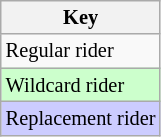<table class="wikitable" style="font-size: 85%;">
<tr>
<th colspan=2>Key</th>
</tr>
<tr>
<td>Regular rider</td>
</tr>
<tr style="background:#CCFFCC;">
<td>Wildcard rider</td>
</tr>
<tr style="background:#CCCCFF;">
<td>Replacement rider</td>
</tr>
</table>
